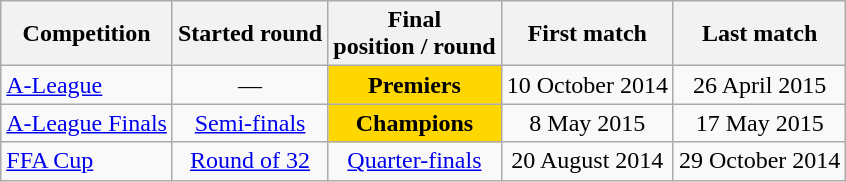<table class="wikitable">
<tr>
<th>Competition</th>
<th>Started round</th>
<th>Final <br>position / round</th>
<th>First match</th>
<th>Last match</th>
</tr>
<tr style="text-align: center">
<td align=left><a href='#'>A-League</a></td>
<td>—</td>
<td style="background:gold;"><strong>Premiers</strong></td>
<td>10 October 2014</td>
<td>26 April 2015</td>
</tr>
<tr style="text-align: center">
<td align=left><a href='#'>A-League Finals</a></td>
<td><a href='#'>Semi-finals</a></td>
<td style="background:gold;"><strong>Champions</strong></td>
<td>8 May 2015</td>
<td>17 May 2015</td>
</tr>
<tr style="text-align: center">
<td align=left><a href='#'>FFA Cup</a></td>
<td><a href='#'>Round of 32</a></td>
<td><a href='#'>Quarter-finals</a></td>
<td>20 August 2014</td>
<td>29 October 2014</td>
</tr>
</table>
